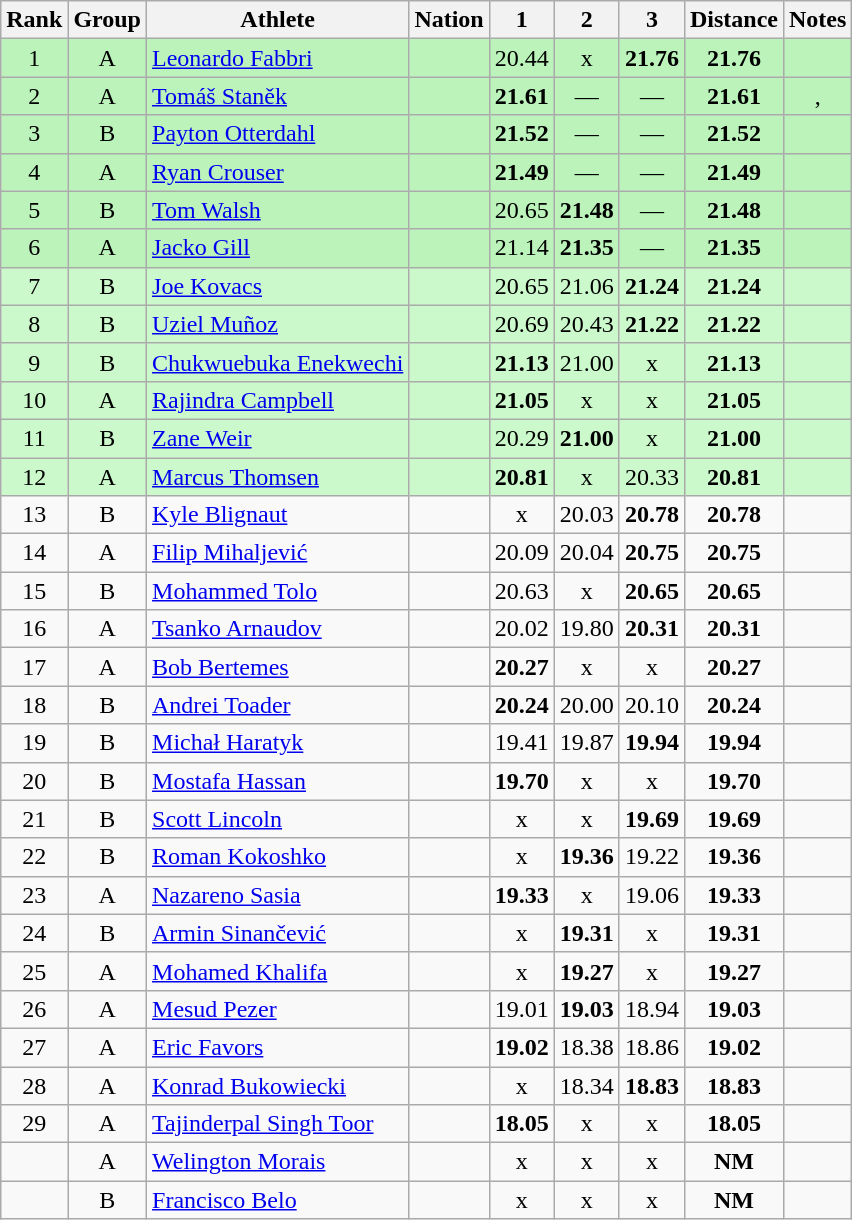<table class="wikitable sortable" style="text-align:center">
<tr>
<th>Rank</th>
<th>Group</th>
<th>Athlete</th>
<th>Nation</th>
<th>1</th>
<th>2</th>
<th>3</th>
<th>Distance</th>
<th>Notes</th>
</tr>
<tr bgcolor=bbf3bb>
<td>1</td>
<td>A</td>
<td align="left"><a href='#'>Leonardo Fabbri</a></td>
<td align="left"></td>
<td>20.44</td>
<td>x</td>
<td><strong>21.76</strong></td>
<td><strong>21.76</strong></td>
<td></td>
</tr>
<tr bgcolor=bbf3bb>
<td>2</td>
<td>A</td>
<td align="left"><a href='#'>Tomáš Staněk</a></td>
<td align="left"></td>
<td><strong>21.61</strong></td>
<td>—</td>
<td>—</td>
<td><strong>21.61</strong></td>
<td>, </td>
</tr>
<tr bgcolor=bbf3bb>
<td>3</td>
<td>B</td>
<td align="left"><a href='#'>Payton Otterdahl</a></td>
<td align="left"></td>
<td><strong>21.52</strong></td>
<td data-sort-value="1.00">—</td>
<td>—</td>
<td><strong>21.52</strong></td>
<td></td>
</tr>
<tr bgcolor=bbf3bb>
<td>4</td>
<td>A</td>
<td align="left"><a href='#'>Ryan Crouser</a></td>
<td align="left"></td>
<td><strong>21.49</strong></td>
<td>—</td>
<td>—</td>
<td><strong>21.49</strong></td>
<td></td>
</tr>
<tr bgcolor=bbf3bb>
<td>5</td>
<td>B</td>
<td align="left"><a href='#'>Tom Walsh</a></td>
<td align="left"></td>
<td>20.65</td>
<td data-sort-value="1.00"><strong>21.48</strong></td>
<td>—</td>
<td><strong>21.48</strong></td>
<td></td>
</tr>
<tr bgcolor=bbf3bb>
<td>6</td>
<td>A</td>
<td align="left"><a href='#'>Jacko Gill</a></td>
<td align="left"></td>
<td>21.14</td>
<td><strong>21.35</strong></td>
<td>—</td>
<td><strong>21.35</strong></td>
<td></td>
</tr>
<tr bgcolor=ccf9cc>
<td>7</td>
<td>B</td>
<td align="left"><a href='#'>Joe Kovacs</a></td>
<td align="left"></td>
<td data-sort-value="1.00">20.65</td>
<td>21.06</td>
<td><strong>21.24</strong></td>
<td><strong>21.24</strong></td>
<td></td>
</tr>
<tr bgcolor=ccf9cc>
<td>8</td>
<td>B</td>
<td align="left"><a href='#'>Uziel Muñoz</a></td>
<td align="left"></td>
<td data-sort-value="1.00">20.69</td>
<td>20.43</td>
<td data-sort-value="1.00"><strong>21.22</strong></td>
<td><strong>21.22</strong></td>
<td></td>
</tr>
<tr bgcolor=ccf9cc>
<td>9</td>
<td>B</td>
<td align="left"><a href='#'>Chukwuebuka Enekwechi</a></td>
<td align="left"></td>
<td><strong>21.13</strong></td>
<td data-sort-value="1.00">21.00</td>
<td>x</td>
<td><strong>21.13</strong></td>
<td></td>
</tr>
<tr bgcolor=ccf9cc>
<td>10</td>
<td>A</td>
<td align="left"><a href='#'>Rajindra Campbell</a></td>
<td align="left"></td>
<td><strong>21.05</strong></td>
<td>x</td>
<td>x</td>
<td><strong>21.05</strong></td>
<td></td>
</tr>
<tr bgcolor=ccf9cc>
<td>11</td>
<td>B</td>
<td align="left"><a href='#'>Zane Weir</a></td>
<td align="left"></td>
<td>20.29</td>
<td><strong>21.00</strong></td>
<td data-sort-value="1.00">x</td>
<td><strong>21.00</strong></td>
<td></td>
</tr>
<tr bgcolor=ccf9cc>
<td>12</td>
<td>A</td>
<td align="left"><a href='#'>Marcus Thomsen</a></td>
<td align="left"></td>
<td><strong>20.81</strong></td>
<td>x</td>
<td>20.33</td>
<td><strong>20.81</strong></td>
<td></td>
</tr>
<tr>
<td>13</td>
<td>B</td>
<td align="left"><a href='#'>Kyle Blignaut</a></td>
<td align="left"></td>
<td>x</td>
<td>20.03</td>
<td><strong>20.78</strong></td>
<td><strong>20.78</strong></td>
<td></td>
</tr>
<tr>
<td>14</td>
<td>A</td>
<td align="left"><a href='#'>Filip Mihaljević</a></td>
<td align="left"></td>
<td>20.09</td>
<td>20.04</td>
<td><strong>20.75</strong></td>
<td><strong>20.75</strong></td>
<td></td>
</tr>
<tr>
<td>15</td>
<td>B</td>
<td align="left"><a href='#'>Mohammed Tolo</a></td>
<td align="left"></td>
<td>20.63</td>
<td>x</td>
<td><strong>20.65</strong></td>
<td><strong>20.65</strong></td>
<td></td>
</tr>
<tr>
<td>16</td>
<td>A</td>
<td align="left"><a href='#'>Tsanko Arnaudov</a></td>
<td align="left"></td>
<td>20.02</td>
<td>19.80</td>
<td><strong>20.31</strong></td>
<td><strong>20.31</strong></td>
<td></td>
</tr>
<tr>
<td>17</td>
<td>A</td>
<td align="left"><a href='#'>Bob Bertemes</a></td>
<td align="left"></td>
<td><strong>20.27</strong></td>
<td>x</td>
<td>x</td>
<td><strong>20.27</strong></td>
<td></td>
</tr>
<tr>
<td>18</td>
<td>B</td>
<td align="left"><a href='#'>Andrei Toader</a></td>
<td align="left"></td>
<td><strong>20.24</strong></td>
<td>20.00</td>
<td data-sort-value="1.00">20.10</td>
<td><strong>20.24</strong></td>
<td></td>
</tr>
<tr>
<td>19</td>
<td>B</td>
<td align="left"><a href='#'>Michał Haratyk</a></td>
<td align="left"></td>
<td>19.41</td>
<td>19.87</td>
<td><strong>19.94</strong></td>
<td><strong>19.94</strong></td>
<td></td>
</tr>
<tr>
<td>20</td>
<td>B</td>
<td align="left"><a href='#'>Mostafa Hassan</a></td>
<td align="left"></td>
<td data-sort-value="1.00"><strong>19.70</strong></td>
<td>x</td>
<td>x</td>
<td><strong>19.70</strong></td>
<td></td>
</tr>
<tr>
<td>21</td>
<td>B</td>
<td align="left"><a href='#'>Scott Lincoln</a></td>
<td align="left"></td>
<td>x</td>
<td>x</td>
<td><strong>19.69</strong></td>
<td><strong>19.69</strong></td>
<td></td>
</tr>
<tr>
<td>22</td>
<td>B</td>
<td align="left"><a href='#'>Roman Kokoshko</a></td>
<td align="left"></td>
<td>x</td>
<td data-sort-value="1.00"><strong>19.36</strong></td>
<td data-sort-value="1.00">19.22</td>
<td><strong>19.36</strong></td>
<td></td>
</tr>
<tr>
<td>23</td>
<td>A</td>
<td align="left"><a href='#'>Nazareno Sasia</a></td>
<td align="left"></td>
<td><strong>19.33</strong></td>
<td>x</td>
<td>19.06</td>
<td><strong>19.33</strong></td>
<td></td>
</tr>
<tr>
<td>24</td>
<td>B</td>
<td align="left"><a href='#'>Armin Sinančević</a></td>
<td align="left"></td>
<td>x</td>
<td><strong>19.31</strong></td>
<td>x</td>
<td><strong>19.31</strong></td>
<td></td>
</tr>
<tr>
<td>25</td>
<td>A</td>
<td align="left"><a href='#'>Mohamed Khalifa</a></td>
<td align="left"></td>
<td data-sort-value="1.00">x</td>
<td><strong>19.27</strong></td>
<td>x</td>
<td><strong>19.27</strong></td>
<td></td>
</tr>
<tr>
<td>26</td>
<td>A</td>
<td align="left"><a href='#'>Mesud Pezer</a></td>
<td align="left"></td>
<td>19.01</td>
<td><strong>19.03</strong></td>
<td>18.94</td>
<td><strong>19.03</strong></td>
<td></td>
</tr>
<tr>
<td>27</td>
<td>A</td>
<td align="left"><a href='#'>Eric Favors</a></td>
<td align="left"></td>
<td><strong>19.02</strong></td>
<td data-sort-value="1.00">18.38</td>
<td>18.86</td>
<td><strong>19.02</strong></td>
<td></td>
</tr>
<tr>
<td>28</td>
<td>A</td>
<td align="left"><a href='#'>Konrad Bukowiecki</a></td>
<td align="left"></td>
<td>x</td>
<td>18.34</td>
<td><strong>18.83</strong></td>
<td><strong>18.83</strong></td>
<td></td>
</tr>
<tr>
<td>29</td>
<td>A</td>
<td align="left"><a href='#'>Tajinderpal Singh Toor</a></td>
<td align="left"></td>
<td><strong>18.05</strong></td>
<td>x</td>
<td data-sort-value="1.00">x</td>
<td><strong>18.05</strong></td>
<td></td>
</tr>
<tr>
<td></td>
<td>A</td>
<td align="left"><a href='#'>Welington Morais</a></td>
<td align="left"></td>
<td>x</td>
<td>x</td>
<td>x</td>
<td><strong>NM</strong></td>
<td></td>
</tr>
<tr>
<td></td>
<td>B</td>
<td align="left"><a href='#'>Francisco Belo</a></td>
<td align="left"></td>
<td>x</td>
<td>x</td>
<td>x</td>
<td><strong>NM</strong></td>
<td></td>
</tr>
</table>
